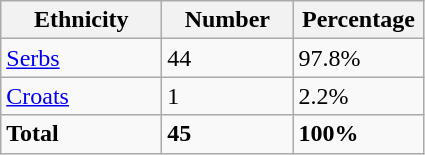<table class="wikitable">
<tr>
<th width="100px">Ethnicity</th>
<th width="80px">Number</th>
<th width="80px">Percentage</th>
</tr>
<tr>
<td><a href='#'>Serbs</a></td>
<td>44</td>
<td>97.8%</td>
</tr>
<tr>
<td><a href='#'>Croats</a></td>
<td>1</td>
<td>2.2%</td>
</tr>
<tr>
<td><strong>Total</strong></td>
<td><strong>45</strong></td>
<td><strong>100%</strong></td>
</tr>
</table>
